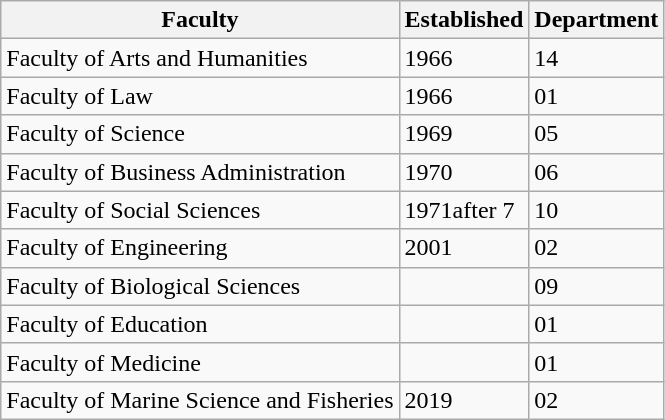<table class="wikitable sortable">
<tr>
<th>Faculty</th>
<th>Established</th>
<th>Department</th>
</tr>
<tr>
<td>Faculty of Arts and Humanities</td>
<td>1966</td>
<td>14</td>
</tr>
<tr>
<td>Faculty of Law</td>
<td>1966</td>
<td>01</td>
</tr>
<tr>
<td>Faculty of Science</td>
<td>1969</td>
<td>05</td>
</tr>
<tr>
<td>Faculty of Business Administration</td>
<td>1970</td>
<td>06</td>
</tr>
<tr>
<td>Faculty of Social Sciences</td>
<td>1971after 7</td>
<td>10</td>
</tr>
<tr>
<td>Faculty of Engineering</td>
<td>2001</td>
<td>02</td>
</tr>
<tr>
<td>Faculty of Biological Sciences</td>
<td></td>
<td>09</td>
</tr>
<tr>
<td>Faculty of Education</td>
<td></td>
<td>01</td>
</tr>
<tr>
<td>Faculty of Medicine</td>
<td></td>
<td>01</td>
</tr>
<tr>
<td>Faculty of Marine Science and Fisheries</td>
<td>2019</td>
<td>02</td>
</tr>
</table>
